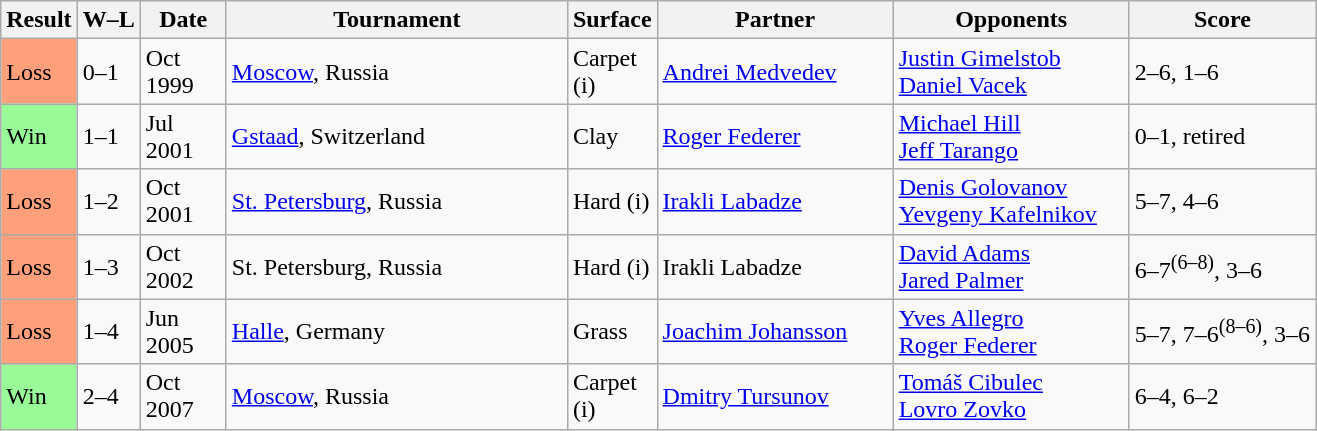<table class="sortable wikitable">
<tr>
<th>Result</th>
<th class=unsortable>W–L</th>
<th width="50">Date</th>
<th width="220">Tournament</th>
<th width="35">Surface</th>
<th width="150">Partner</th>
<th width="150">Opponents</th>
<th class="unsortable">Score</th>
</tr>
<tr>
<td style="background:#ffa07a;">Loss</td>
<td>0–1</td>
<td>Oct 1999</td>
<td><a href='#'>Moscow</a>, Russia</td>
<td>Carpet (i)</td>
<td> <a href='#'>Andrei Medvedev</a></td>
<td> <a href='#'>Justin Gimelstob</a><br> <a href='#'>Daniel Vacek</a></td>
<td>2–6, 1–6</td>
</tr>
<tr>
<td style="background:#98fb98;">Win</td>
<td>1–1</td>
<td>Jul 2001</td>
<td><a href='#'>Gstaad</a>, Switzerland</td>
<td>Clay</td>
<td> <a href='#'>Roger Federer</a></td>
<td> <a href='#'>Michael Hill</a><br> <a href='#'>Jeff Tarango</a></td>
<td>0–1, retired</td>
</tr>
<tr>
<td style="background:#ffa07a;">Loss</td>
<td>1–2</td>
<td>Oct 2001</td>
<td><a href='#'>St. Petersburg</a>, Russia</td>
<td>Hard (i)</td>
<td> <a href='#'>Irakli Labadze</a></td>
<td> <a href='#'>Denis Golovanov</a><br> <a href='#'>Yevgeny Kafelnikov</a></td>
<td>5–7, 4–6</td>
</tr>
<tr>
<td style="background:#ffa07a;">Loss</td>
<td>1–3</td>
<td>Oct 2002</td>
<td>St. Petersburg, Russia</td>
<td>Hard (i)</td>
<td> Irakli Labadze</td>
<td> <a href='#'>David Adams</a><br> <a href='#'>Jared Palmer</a></td>
<td>6–7<sup>(6–8)</sup>, 3–6</td>
</tr>
<tr>
<td style="background:#ffa07a;">Loss</td>
<td>1–4</td>
<td>Jun 2005</td>
<td><a href='#'>Halle</a>, Germany</td>
<td>Grass</td>
<td> <a href='#'>Joachim Johansson</a></td>
<td> <a href='#'>Yves Allegro</a><br> <a href='#'>Roger Federer</a></td>
<td>5–7, 7–6<sup>(8–6)</sup>, 3–6</td>
</tr>
<tr>
<td style="background:#98fb98;">Win</td>
<td>2–4</td>
<td>Oct 2007</td>
<td><a href='#'>Moscow</a>, Russia</td>
<td>Carpet (i)</td>
<td> <a href='#'>Dmitry Tursunov</a></td>
<td> <a href='#'>Tomáš Cibulec</a><br> <a href='#'>Lovro Zovko</a></td>
<td>6–4, 6–2</td>
</tr>
</table>
